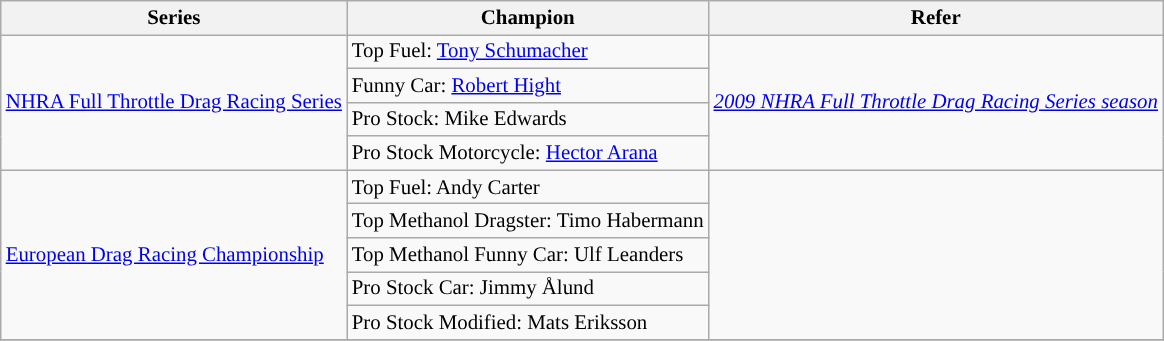<table class="wikitable" style="font-size:87%;">
<tr>
<th>Series</th>
<th>Champion</th>
<th>Refer</th>
</tr>
<tr>
<td rowspan=4><a href='#'>NHRA Full Throttle Drag Racing Series</a></td>
<td>Top Fuel:  <a href='#'>Tony Schumacher</a></td>
<td rowspan=4><em><a href='#'>2009 NHRA Full Throttle Drag Racing Series season</a></em></td>
</tr>
<tr>
<td>Funny Car:  <a href='#'>Robert Hight</a></td>
</tr>
<tr>
<td>Pro Stock:  Mike Edwards</td>
</tr>
<tr>
<td>Pro Stock Motorcycle:  <a href='#'>Hector Arana</a></td>
</tr>
<tr>
<td rowspan=5><a href='#'>European Drag Racing Championship</a></td>
<td>Top Fuel:  Andy Carter</td>
<td rowspan=5></td>
</tr>
<tr>
<td>Top Methanol Dragster:  Timo Habermann</td>
</tr>
<tr>
<td>Top Methanol Funny Car:  Ulf Leanders</td>
</tr>
<tr>
<td>Pro Stock Car:  Jimmy Ålund</td>
</tr>
<tr>
<td>Pro Stock Modified:  Mats Eriksson</td>
</tr>
<tr>
</tr>
</table>
